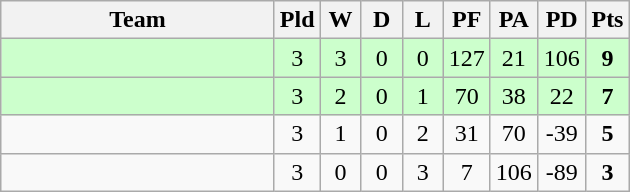<table class="wikitable" style="text-align:center;">
<tr>
<th width=175>Team</th>
<th width=20 abbr="Played">Pld</th>
<th width=20 abbr="Won">W</th>
<th width=20 abbr="Drawn">D</th>
<th width=20 abbr="Lost">L</th>
<th width=20 abbr="Points for">PF</th>
<th width=20 abbr="Points against">PA</th>
<th width=25 abbr="Points difference">PD</th>
<th width=20 abbr="Points">Pts</th>
</tr>
<tr bgcolor=ccffcc>
<td align=left></td>
<td>3</td>
<td>3</td>
<td>0</td>
<td>0</td>
<td>127</td>
<td>21</td>
<td>106</td>
<td><strong> 9 </strong></td>
</tr>
<tr bgcolor=ccffcc>
<td align=left></td>
<td>3</td>
<td>2</td>
<td>0</td>
<td>1</td>
<td>70</td>
<td>38</td>
<td>22</td>
<td><strong> 7 </strong></td>
</tr>
<tr>
<td align=left></td>
<td>3</td>
<td>1</td>
<td>0</td>
<td>2</td>
<td>31</td>
<td>70</td>
<td>-39</td>
<td><strong> 5 </strong></td>
</tr>
<tr>
<td align=left></td>
<td>3</td>
<td>0</td>
<td>0</td>
<td>3</td>
<td>7</td>
<td>106</td>
<td>-89</td>
<td><strong> 3 </strong></td>
</tr>
</table>
